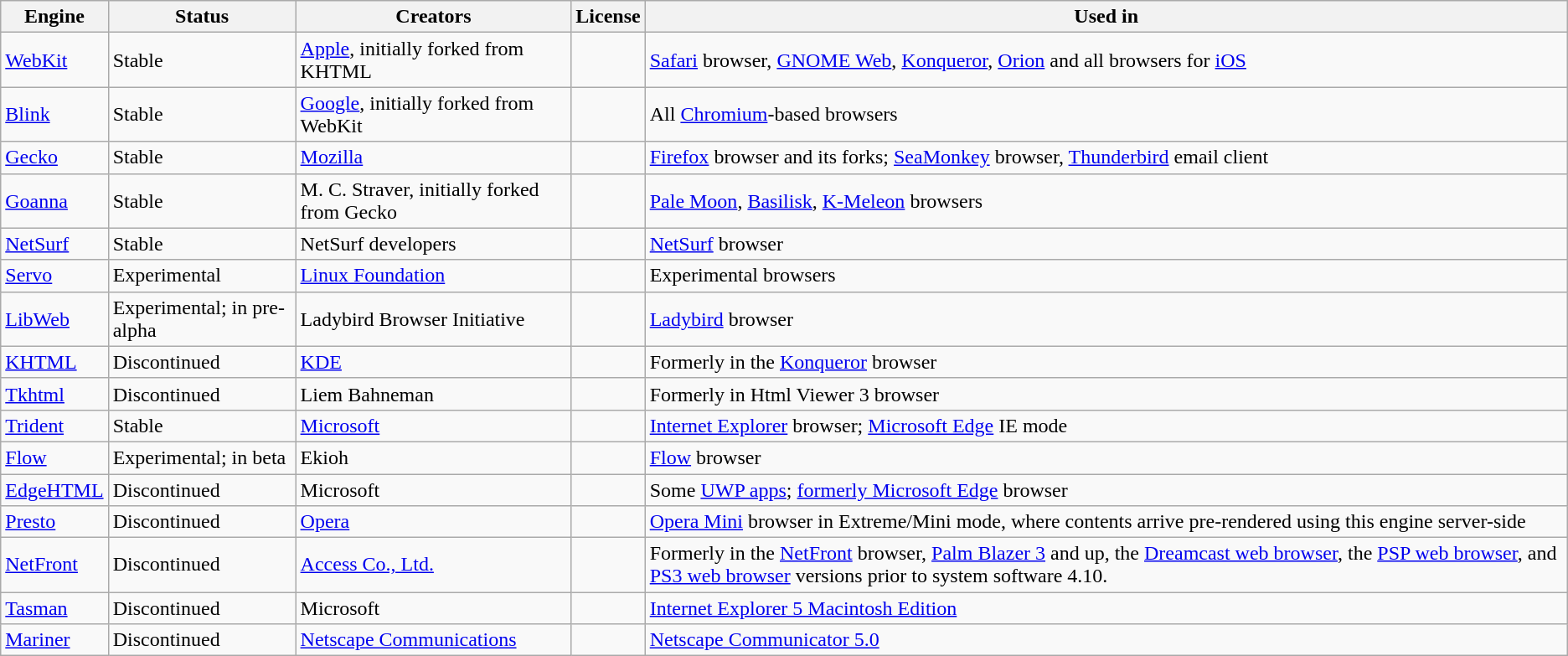<table class="wikitable sortable">
<tr>
<th>Engine</th>
<th>Status</th>
<th>Creators</th>
<th>License</th>
<th>Used in</th>
</tr>
<tr>
<td><a href='#'>WebKit</a></td>
<td>Stable</td>
<td><a href='#'>Apple</a>, initially forked from KHTML</td>
<td></td>
<td><a href='#'>Safari</a> browser, <a href='#'>GNOME Web</a>, <a href='#'>Konqueror</a>, <a href='#'>Orion</a> and all browsers for <a href='#'>iOS</a></td>
</tr>
<tr>
<td><a href='#'>Blink</a></td>
<td>Stable</td>
<td><a href='#'>Google</a>, initially forked from WebKit</td>
<td></td>
<td>All <a href='#'>Chromium</a>-based browsers</td>
</tr>
<tr>
<td><a href='#'>Gecko</a></td>
<td>Stable</td>
<td><a href='#'>Mozilla</a></td>
<td></td>
<td><a href='#'>Firefox</a> browser and its forks; <a href='#'>SeaMonkey</a> browser, <a href='#'>Thunderbird</a> email client</td>
</tr>
<tr>
<td><a href='#'>Goanna</a></td>
<td>Stable</td>
<td>M. C. Straver, initially forked from Gecko</td>
<td></td>
<td><a href='#'>Pale Moon</a>, <a href='#'>Basilisk</a>, <a href='#'>K-Meleon</a> browsers</td>
</tr>
<tr>
<td><a href='#'>NetSurf</a></td>
<td>Stable</td>
<td>NetSurf developers</td>
<td></td>
<td><a href='#'>NetSurf</a> browser</td>
</tr>
<tr>
<td><a href='#'>Servo</a></td>
<td>Experimental</td>
<td><a href='#'>Linux Foundation</a></td>
<td></td>
<td>Experimental browsers</td>
</tr>
<tr>
<td><a href='#'>LibWeb</a></td>
<td>Experimental; in pre-alpha</td>
<td>Ladybird Browser Initiative</td>
<td></td>
<td><a href='#'>Ladybird</a> browser</td>
</tr>
<tr>
<td><a href='#'>KHTML</a></td>
<td>Discontinued</td>
<td><a href='#'>KDE</a></td>
<td></td>
<td>Formerly in the <a href='#'>Konqueror</a> browser</td>
</tr>
<tr>
<td><a href='#'>Tkhtml</a></td>
<td>Discontinued</td>
<td>Liem Bahneman</td>
<td></td>
<td>Formerly in Html Viewer 3 browser</td>
</tr>
<tr>
<td><a href='#'>Trident</a></td>
<td>Stable</td>
<td><a href='#'>Microsoft</a></td>
<td></td>
<td><a href='#'>Internet Explorer</a> browser; <a href='#'>Microsoft Edge</a> IE mode</td>
</tr>
<tr>
<td><a href='#'>Flow</a></td>
<td>Experimental; in beta</td>
<td>Ekioh</td>
<td></td>
<td><a href='#'>Flow</a> browser</td>
</tr>
<tr>
<td><a href='#'>EdgeHTML</a></td>
<td>Discontinued</td>
<td>Microsoft</td>
<td></td>
<td>Some <a href='#'>UWP apps</a>; <a href='#'>formerly Microsoft Edge</a> browser</td>
</tr>
<tr>
<td><a href='#'>Presto</a></td>
<td>Discontinued</td>
<td><a href='#'>Opera</a></td>
<td></td>
<td><a href='#'>Opera Mini</a> browser in Extreme/Mini mode, where contents arrive pre-rendered using this engine server-side</td>
</tr>
<tr>
<td><a href='#'>NetFront</a></td>
<td>Discontinued</td>
<td><a href='#'>Access Co., Ltd.</a></td>
<td></td>
<td>Formerly in the <a href='#'>NetFront</a> browser, <a href='#'>Palm Blazer 3</a> and up, the <a href='#'>Dreamcast web browser</a>, the <a href='#'>PSP web browser</a>, and <a href='#'>PS3 web browser</a> versions prior to system software 4.10.</td>
</tr>
<tr>
<td><a href='#'>Tasman</a></td>
<td>Discontinued</td>
<td>Microsoft</td>
<td></td>
<td><a href='#'>Internet Explorer 5 Macintosh Edition</a></td>
</tr>
<tr>
<td><a href='#'>Mariner</a></td>
<td>Discontinued</td>
<td><a href='#'>Netscape Communications</a></td>
<td></td>
<td><a href='#'>Netscape Communicator 5.0</a></td>
</tr>
</table>
